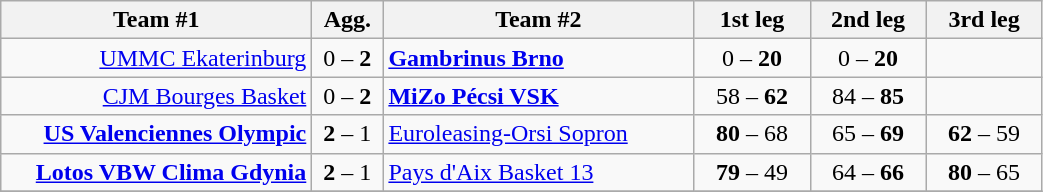<table class=wikitable style="text-align:center">
<tr>
<th width=200>Team #1</th>
<th width=40>Agg.</th>
<th width=200>Team #2</th>
<th width=70>1st leg</th>
<th width=70>2nd leg</th>
<th width=70>3rd leg</th>
</tr>
<tr>
<td align=right><a href='#'>UMMC Ekaterinburg</a> </td>
<td>0 – <strong>2</strong></td>
<td align=left> <strong><a href='#'>Gambrinus Brno</a></strong></td>
<td>0 – <strong>20</strong></td>
<td>0 – <strong>20</strong></td>
<td></td>
</tr>
<tr>
<td align=right><a href='#'>CJM Bourges Basket</a> </td>
<td>0 – <strong>2</strong></td>
<td align=left> <strong><a href='#'>MiZo Pécsi VSK</a></strong></td>
<td>58 – <strong>62</strong></td>
<td>84 – <strong>85</strong></td>
<td></td>
</tr>
<tr>
<td align=right><strong><a href='#'>US Valenciennes Olympic</a></strong> </td>
<td><strong>2</strong> – 1</td>
<td align=left> <a href='#'>Euroleasing-Orsi Sopron</a></td>
<td><strong>80</strong> – 68</td>
<td>65 – <strong>69</strong></td>
<td><strong>62</strong> – 59</td>
</tr>
<tr>
<td align=right><strong><a href='#'>Lotos VBW Clima Gdynia</a></strong> </td>
<td><strong>2</strong> – 1</td>
<td align=left> <a href='#'>Pays d'Aix Basket 13</a></td>
<td><strong>79</strong> – 49</td>
<td>64 – <strong>66</strong></td>
<td><strong>80</strong> – 65</td>
</tr>
<tr>
</tr>
</table>
